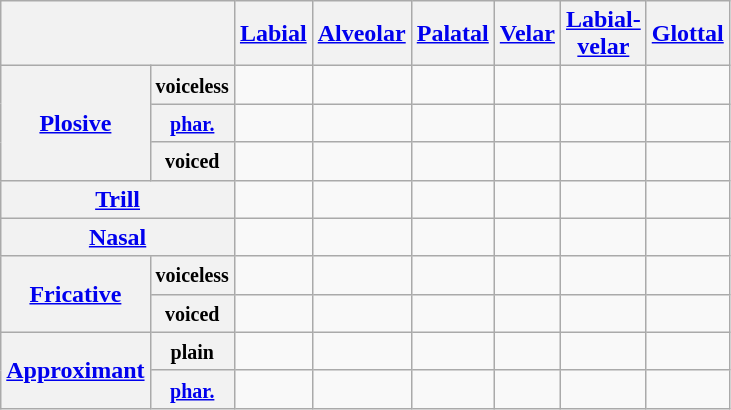<table class=wikitable style=text-align:center>
<tr>
<th colspan=2></th>
<th><a href='#'>Labial</a></th>
<th><a href='#'>Alveolar</a></th>
<th><a href='#'>Palatal</a></th>
<th><a href='#'>Velar</a></th>
<th><a href='#'>Labial-<br>velar</a></th>
<th><a href='#'>Glottal</a></th>
</tr>
<tr>
<th rowspan=3><a href='#'>Plosive</a></th>
<th><small>voiceless</small></th>
<td></td>
<td></td>
<td></td>
<td></td>
<td></td>
<td></td>
</tr>
<tr>
<th><small><a href='#'>phar.</a></small></th>
<td></td>
<td></td>
<td></td>
<td></td>
<td></td>
<td></td>
</tr>
<tr>
<th><small>voiced</small></th>
<td></td>
<td></td>
<td></td>
<td></td>
<td></td>
<td></td>
</tr>
<tr>
<th colspan=2><a href='#'>Trill</a></th>
<td></td>
<td></td>
<td></td>
<td></td>
<td></td>
<td></td>
</tr>
<tr>
<th colspan=2><a href='#'>Nasal</a></th>
<td></td>
<td></td>
<td></td>
<td></td>
<td></td>
<td></td>
</tr>
<tr>
<th rowspan=2><a href='#'>Fricative</a></th>
<th><small>voiceless</small></th>
<td></td>
<td></td>
<td></td>
<td></td>
<td></td>
<td></td>
</tr>
<tr>
<th><small>voiced</small></th>
<td></td>
<td></td>
<td></td>
<td></td>
<td></td>
<td></td>
</tr>
<tr>
<th rowspan=2><a href='#'>Approximant</a></th>
<th><small>plain</small></th>
<td></td>
<td></td>
<td></td>
<td></td>
<td></td>
<td></td>
</tr>
<tr>
<th><small><a href='#'>phar.</a></small></th>
<td></td>
<td></td>
<td></td>
<td></td>
<td></td>
<td></td>
</tr>
</table>
